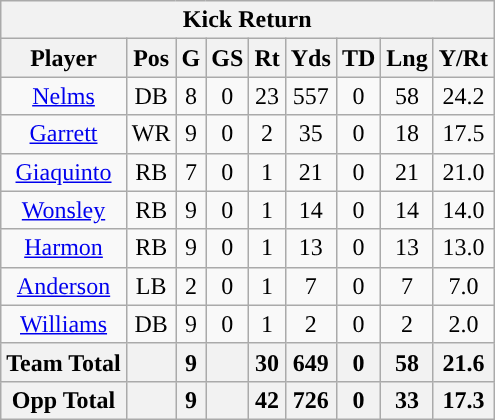<table class="wikitable" style="text-align:center">
<tr>
<th colspan="9">Kick Return</th>
</tr>
<tr>
<th>Player</th>
<th>Pos</th>
<th>G</th>
<th>GS</th>
<th>Rt</th>
<th>Yds</th>
<th>TD</th>
<th>Lng</th>
<th>Y/Rt</th>
</tr>
<tr>
<td><a href='#'>Nelms</a></td>
<td>DB</td>
<td>8</td>
<td>0</td>
<td>23</td>
<td>557</td>
<td>0</td>
<td>58</td>
<td>24.2</td>
</tr>
<tr>
<td><a href='#'>Garrett</a></td>
<td>WR</td>
<td>9</td>
<td>0</td>
<td>2</td>
<td>35</td>
<td>0</td>
<td>18</td>
<td>17.5</td>
</tr>
<tr>
<td><a href='#'>Giaquinto</a></td>
<td>RB</td>
<td>7</td>
<td>0</td>
<td>1</td>
<td>21</td>
<td>0</td>
<td>21</td>
<td>21.0</td>
</tr>
<tr>
<td><a href='#'>Wonsley</a></td>
<td>RB</td>
<td>9</td>
<td>0</td>
<td>1</td>
<td>14</td>
<td>0</td>
<td>14</td>
<td>14.0</td>
</tr>
<tr>
<td><a href='#'>Harmon</a></td>
<td>RB</td>
<td>9</td>
<td>0</td>
<td>1</td>
<td>13</td>
<td>0</td>
<td>13</td>
<td>13.0</td>
</tr>
<tr>
<td><a href='#'>Anderson</a></td>
<td>LB</td>
<td>2</td>
<td>0</td>
<td>1</td>
<td>7</td>
<td>0</td>
<td>7</td>
<td>7.0</td>
</tr>
<tr>
<td><a href='#'>Williams</a></td>
<td>DB</td>
<td>9</td>
<td>0</td>
<td>1</td>
<td>2</td>
<td>0</td>
<td>2</td>
<td>2.0</td>
</tr>
<tr>
<th>Team Total</th>
<th></th>
<th>9</th>
<th></th>
<th>30</th>
<th>649</th>
<th>0</th>
<th>58</th>
<th>21.6</th>
</tr>
<tr>
<th>Opp Total</th>
<th></th>
<th>9</th>
<th></th>
<th>42</th>
<th>726</th>
<th>0</th>
<th>33</th>
<th>17.3</th>
</tr>
</table>
